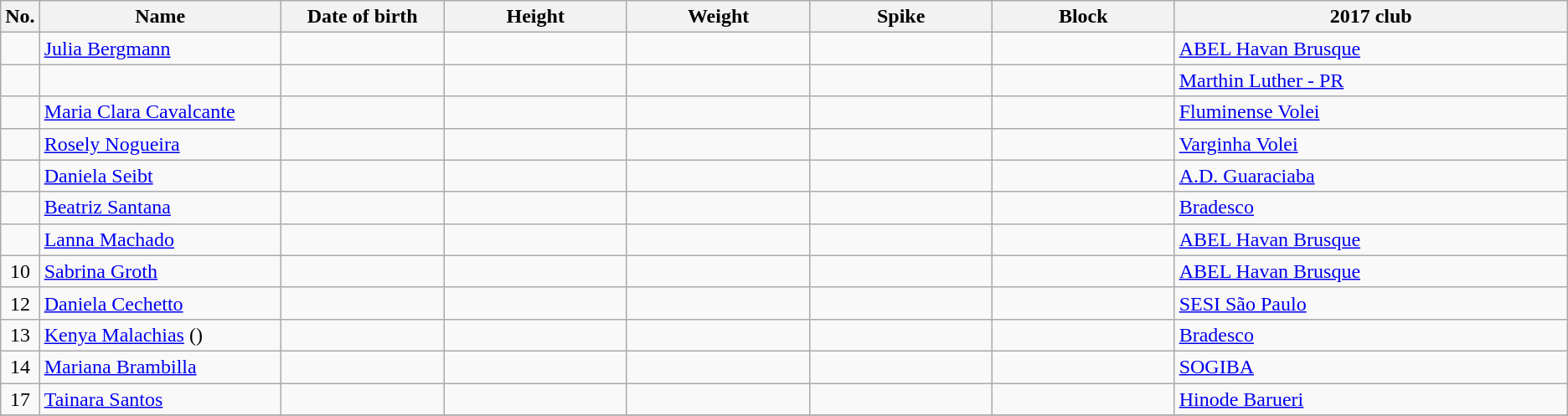<table class="wikitable sortable" style="font-size:100%; text-align:center;">
<tr>
<th>No.</th>
<th style="width:12em">Name</th>
<th style="width:8em">Date of birth</th>
<th style="width:9em">Height</th>
<th style="width:9em">Weight</th>
<th style="width:9em">Spike</th>
<th style="width:9em">Block</th>
<th style="width:20em">2017 club</th>
</tr>
<tr>
<td></td>
<td align=left><a href='#'>Julia Bergmann</a></td>
<td align=right></td>
<td></td>
<td></td>
<td></td>
<td></td>
<td align=left> <a href='#'>ABEL Havan Brusque</a></td>
</tr>
<tr>
<td></td>
<td align=left></td>
<td align=right></td>
<td></td>
<td></td>
<td></td>
<td></td>
<td align=left> <a href='#'>Marthin Luther - PR</a></td>
</tr>
<tr>
<td></td>
<td align=left><a href='#'>Maria Clara Cavalcante</a></td>
<td align=right></td>
<td></td>
<td></td>
<td></td>
<td></td>
<td align=left> <a href='#'>Fluminense Volei</a></td>
</tr>
<tr>
<td></td>
<td align=left><a href='#'>Rosely Nogueira</a></td>
<td align=right></td>
<td></td>
<td></td>
<td></td>
<td></td>
<td align=left> <a href='#'>Varginha Volei</a></td>
</tr>
<tr>
<td></td>
<td align=left><a href='#'>Daniela Seibt</a></td>
<td align=right></td>
<td></td>
<td></td>
<td></td>
<td></td>
<td align=left> <a href='#'>A.D. Guaraciaba</a></td>
</tr>
<tr>
<td></td>
<td align=left><a href='#'>Beatriz Santana</a></td>
<td align=right></td>
<td></td>
<td></td>
<td></td>
<td></td>
<td align=left> <a href='#'>Bradesco</a></td>
</tr>
<tr>
<td></td>
<td align=left><a href='#'>Lanna Machado</a></td>
<td align=right></td>
<td></td>
<td></td>
<td></td>
<td></td>
<td align=left> <a href='#'>ABEL Havan Brusque</a></td>
</tr>
<tr>
<td>10</td>
<td align=left><a href='#'>Sabrina Groth</a></td>
<td align=right></td>
<td></td>
<td></td>
<td></td>
<td></td>
<td align=left> <a href='#'>ABEL Havan Brusque</a></td>
</tr>
<tr>
<td>12</td>
<td align=left><a href='#'>Daniela Cechetto</a></td>
<td align=right></td>
<td></td>
<td></td>
<td></td>
<td></td>
<td align=left> <a href='#'>SESI São Paulo</a></td>
</tr>
<tr>
<td>13</td>
<td align=left><a href='#'>Kenya Malachias</a> ()</td>
<td align=right></td>
<td></td>
<td></td>
<td></td>
<td></td>
<td align=left> <a href='#'>Bradesco</a></td>
</tr>
<tr>
<td>14</td>
<td align=left><a href='#'>Mariana Brambilla</a></td>
<td align=right></td>
<td></td>
<td></td>
<td></td>
<td></td>
<td align=left> <a href='#'>SOGIBA</a></td>
</tr>
<tr>
<td>17</td>
<td align=left><a href='#'>Tainara Santos</a></td>
<td align=right></td>
<td></td>
<td></td>
<td></td>
<td></td>
<td align=left> <a href='#'>Hinode Barueri</a></td>
</tr>
<tr>
</tr>
</table>
